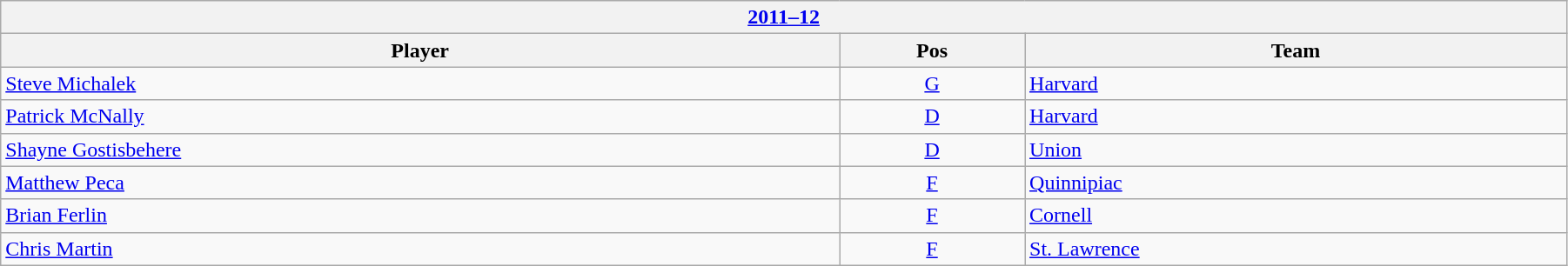<table class="wikitable" width=95%>
<tr>
<th colspan=3><a href='#'>2011–12</a></th>
</tr>
<tr>
<th>Player</th>
<th>Pos</th>
<th>Team</th>
</tr>
<tr>
<td><a href='#'>Steve Michalek</a></td>
<td align=center><a href='#'>G</a></td>
<td><a href='#'>Harvard</a></td>
</tr>
<tr>
<td><a href='#'>Patrick McNally</a></td>
<td align=center><a href='#'>D</a></td>
<td><a href='#'>Harvard</a></td>
</tr>
<tr>
<td><a href='#'>Shayne Gostisbehere</a></td>
<td align=center><a href='#'>D</a></td>
<td><a href='#'>Union</a></td>
</tr>
<tr>
<td><a href='#'>Matthew Peca</a></td>
<td align=center><a href='#'>F</a></td>
<td><a href='#'>Quinnipiac</a></td>
</tr>
<tr>
<td><a href='#'>Brian Ferlin</a></td>
<td align=center><a href='#'>F</a></td>
<td><a href='#'>Cornell</a></td>
</tr>
<tr>
<td><a href='#'>Chris Martin</a></td>
<td align=center><a href='#'>F</a></td>
<td><a href='#'>St. Lawrence</a></td>
</tr>
</table>
